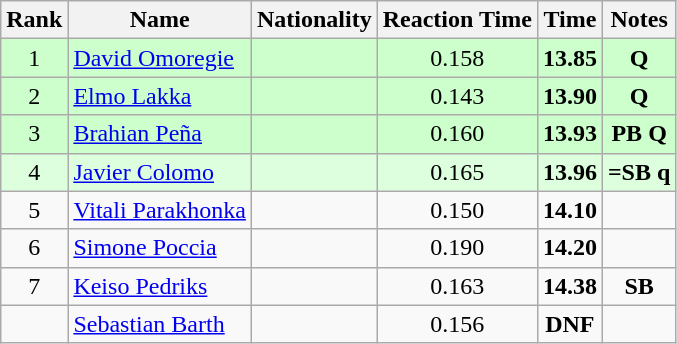<table class="wikitable sortable" style="text-align:center">
<tr>
<th>Rank</th>
<th>Name</th>
<th>Nationality</th>
<th>Reaction Time</th>
<th>Time</th>
<th>Notes</th>
</tr>
<tr bgcolor=ccffcc>
<td>1</td>
<td align=left><a href='#'>David Omoregie</a></td>
<td align=left></td>
<td>0.158</td>
<td><strong>13.85</strong></td>
<td><strong>Q</strong></td>
</tr>
<tr bgcolor=ccffcc>
<td>2</td>
<td align=left><a href='#'>Elmo Lakka</a></td>
<td align=left></td>
<td>0.143</td>
<td><strong>13.90</strong></td>
<td><strong>Q</strong></td>
</tr>
<tr bgcolor=ccffcc>
<td>3</td>
<td align=left><a href='#'>Brahian Peña</a></td>
<td align=left></td>
<td>0.160</td>
<td><strong>13.93</strong></td>
<td><strong>PB Q</strong></td>
</tr>
<tr bgcolor=ddffdd>
<td>4</td>
<td align=left><a href='#'>Javier Colomo</a></td>
<td align=left></td>
<td>0.165</td>
<td><strong>13.96</strong></td>
<td><strong>=SB q</strong></td>
</tr>
<tr>
<td>5</td>
<td align=left><a href='#'>Vitali Parakhonka</a></td>
<td align=left></td>
<td>0.150</td>
<td><strong>14.10</strong></td>
<td></td>
</tr>
<tr>
<td>6</td>
<td align=left><a href='#'>Simone Poccia</a></td>
<td align=left></td>
<td>0.190</td>
<td><strong>14.20</strong></td>
<td></td>
</tr>
<tr>
<td>7</td>
<td align=left><a href='#'>Keiso Pedriks</a></td>
<td align=left></td>
<td>0.163</td>
<td><strong>14.38</strong></td>
<td><strong>SB</strong></td>
</tr>
<tr>
<td></td>
<td align=left><a href='#'>Sebastian Barth</a></td>
<td align=left></td>
<td>0.156</td>
<td><strong>DNF</strong></td>
<td></td>
</tr>
</table>
